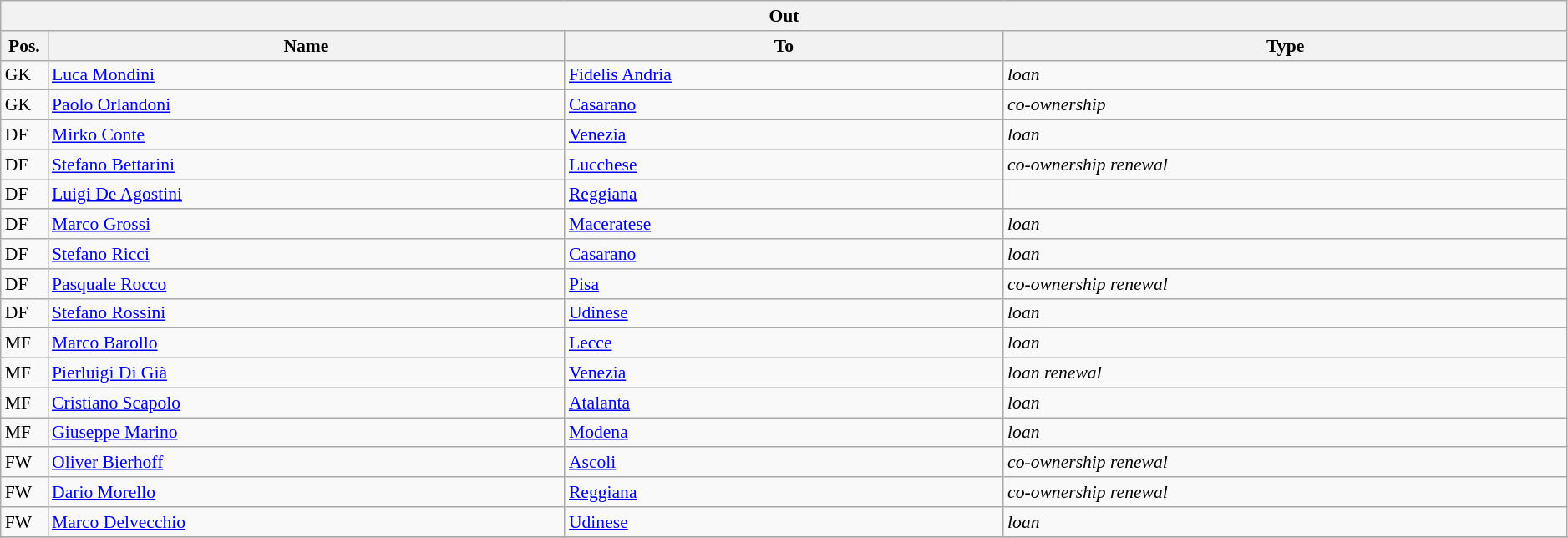<table class="wikitable" style="font-size:90%;width:99%;">
<tr>
<th colspan="4">Out</th>
</tr>
<tr>
<th width=3%>Pos.</th>
<th width=33%>Name</th>
<th width=28%>To</th>
<th width=36%>Type</th>
</tr>
<tr>
<td>GK</td>
<td><a href='#'>Luca Mondini</a></td>
<td><a href='#'>Fidelis Andria</a></td>
<td><em>loan</em></td>
</tr>
<tr>
<td>GK</td>
<td><a href='#'>Paolo Orlandoni</a></td>
<td><a href='#'>Casarano</a></td>
<td><em>co-ownership</em></td>
</tr>
<tr>
<td>DF</td>
<td><a href='#'>Mirko Conte</a></td>
<td><a href='#'>Venezia</a></td>
<td><em>loan</em></td>
</tr>
<tr>
<td>DF</td>
<td><a href='#'>Stefano Bettarini</a></td>
<td><a href='#'>Lucchese</a></td>
<td><em>co-ownership renewal</em></td>
</tr>
<tr>
<td>DF</td>
<td><a href='#'>Luigi De Agostini</a></td>
<td><a href='#'>Reggiana</a></td>
<td></td>
</tr>
<tr>
<td>DF</td>
<td><a href='#'>Marco Grossi</a></td>
<td><a href='#'>Maceratese</a></td>
<td><em>loan</em></td>
</tr>
<tr>
<td>DF</td>
<td><a href='#'>Stefano Ricci</a></td>
<td><a href='#'>Casarano</a></td>
<td><em>loan</em></td>
</tr>
<tr>
<td>DF</td>
<td><a href='#'>Pasquale Rocco</a></td>
<td><a href='#'>Pisa</a></td>
<td><em>co-ownership renewal</em></td>
</tr>
<tr>
<td>DF</td>
<td><a href='#'>Stefano Rossini</a></td>
<td><a href='#'>Udinese</a></td>
<td><em>loan</em></td>
</tr>
<tr>
<td>MF</td>
<td><a href='#'>Marco Barollo</a></td>
<td><a href='#'>Lecce</a></td>
<td><em>loan</em></td>
</tr>
<tr>
<td>MF</td>
<td><a href='#'>Pierluigi Di Già</a></td>
<td><a href='#'>Venezia</a></td>
<td><em>loan renewal</em></td>
</tr>
<tr>
<td>MF</td>
<td><a href='#'>Cristiano Scapolo</a></td>
<td><a href='#'>Atalanta</a></td>
<td><em>loan</em></td>
</tr>
<tr>
<td>MF</td>
<td><a href='#'>Giuseppe Marino</a></td>
<td><a href='#'>Modena</a></td>
<td><em>loan</em></td>
</tr>
<tr>
<td>FW</td>
<td><a href='#'>Oliver Bierhoff</a></td>
<td><a href='#'>Ascoli</a></td>
<td><em>co-ownership renewal</em></td>
</tr>
<tr>
<td>FW</td>
<td><a href='#'>Dario Morello</a></td>
<td><a href='#'>Reggiana</a></td>
<td><em>co-ownership renewal</em></td>
</tr>
<tr>
<td>FW</td>
<td><a href='#'>Marco Delvecchio</a></td>
<td><a href='#'>Udinese</a></td>
<td><em>loan</em></td>
</tr>
<tr>
</tr>
</table>
